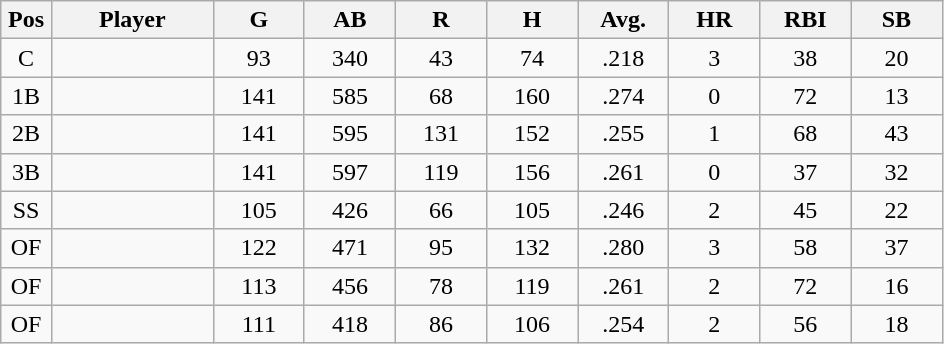<table class="wikitable sortable">
<tr>
<th bgcolor="#DDDDFF" width="5%">Pos</th>
<th bgcolor="#DDDDFF" width="16%">Player</th>
<th bgcolor="#DDDDFF" width="9%">G</th>
<th bgcolor="#DDDDFF" width="9%">AB</th>
<th bgcolor="#DDDDFF" width="9%">R</th>
<th bgcolor="#DDDDFF" width="9%">H</th>
<th bgcolor="#DDDDFF" width="9%">Avg.</th>
<th bgcolor="#DDDDFF" width="9%">HR</th>
<th bgcolor="#DDDDFF" width="9%">RBI</th>
<th bgcolor="#DDDDFF" width="9%">SB</th>
</tr>
<tr align="center">
<td>C</td>
<td></td>
<td>93</td>
<td>340</td>
<td>43</td>
<td>74</td>
<td>.218</td>
<td>3</td>
<td>38</td>
<td>20</td>
</tr>
<tr align="center">
<td>1B</td>
<td></td>
<td>141</td>
<td>585</td>
<td>68</td>
<td>160</td>
<td>.274</td>
<td>0</td>
<td>72</td>
<td>13</td>
</tr>
<tr align="center">
<td>2B</td>
<td></td>
<td>141</td>
<td>595</td>
<td>131</td>
<td>152</td>
<td>.255</td>
<td>1</td>
<td>68</td>
<td>43</td>
</tr>
<tr align="center">
<td>3B</td>
<td></td>
<td>141</td>
<td>597</td>
<td>119</td>
<td>156</td>
<td>.261</td>
<td>0</td>
<td>37</td>
<td>32</td>
</tr>
<tr align="center">
<td>SS</td>
<td></td>
<td>105</td>
<td>426</td>
<td>66</td>
<td>105</td>
<td>.246</td>
<td>2</td>
<td>45</td>
<td>22</td>
</tr>
<tr align="center">
<td>OF</td>
<td></td>
<td>122</td>
<td>471</td>
<td>95</td>
<td>132</td>
<td>.280</td>
<td>3</td>
<td>58</td>
<td>37</td>
</tr>
<tr align="center">
<td>OF</td>
<td></td>
<td>113</td>
<td>456</td>
<td>78</td>
<td>119</td>
<td>.261</td>
<td>2</td>
<td>72</td>
<td>16</td>
</tr>
<tr align="center">
<td>OF</td>
<td></td>
<td>111</td>
<td>418</td>
<td>86</td>
<td>106</td>
<td>.254</td>
<td>2</td>
<td>56</td>
<td>18</td>
</tr>
</table>
